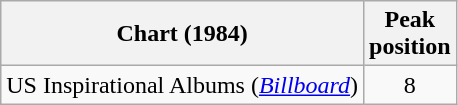<table class="wikitable">
<tr>
<th>Chart (1984)</th>
<th>Peak<br>position</th>
</tr>
<tr>
<td>US Inspirational Albums (<em><a href='#'>Billboard</a></em>)</td>
<td style="text-align:center;">8</td>
</tr>
</table>
